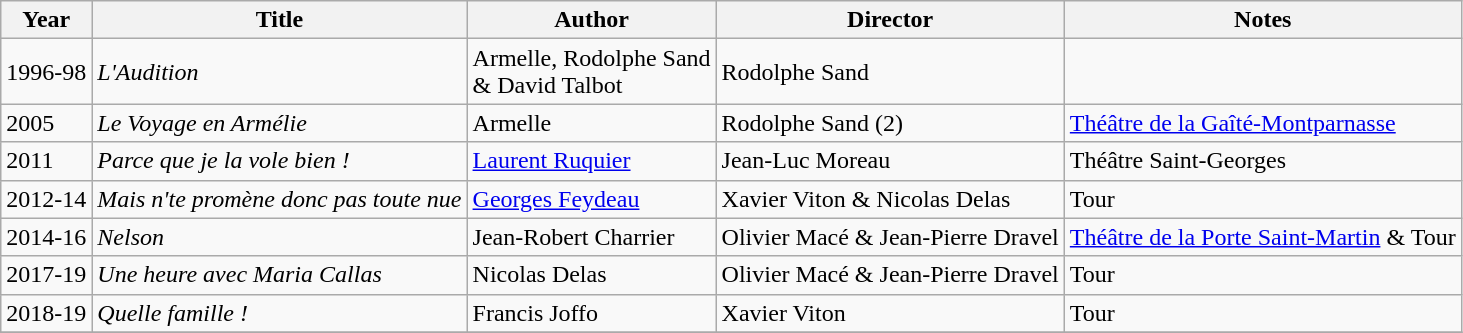<table class="wikitable sortable">
<tr>
<th align="left">Year</th>
<th align="left">Title</th>
<th align="left">Author</th>
<th align="left">Director</th>
<th align="left">Notes</th>
</tr>
<tr>
<td rowspan=1>1996-98</td>
<td><em>L'Audition</em></td>
<td>Armelle, Rodolphe Sand<br> & David Talbot</td>
<td>Rodolphe Sand</td>
<td></td>
</tr>
<tr>
<td rowspan=1>2005</td>
<td><em>Le Voyage en Armélie</em></td>
<td>Armelle</td>
<td>Rodolphe Sand (2)</td>
<td><a href='#'>Théâtre de la Gaîté-Montparnasse</a></td>
</tr>
<tr>
<td rowspan=1>2011</td>
<td><em>Parce que je la vole bien !</em></td>
<td><a href='#'>Laurent Ruquier</a></td>
<td>Jean-Luc Moreau</td>
<td>Théâtre Saint-Georges</td>
</tr>
<tr>
<td rowspan=1>2012-14</td>
<td><em>Mais n'te promène donc pas toute nue</em></td>
<td><a href='#'>Georges Feydeau</a></td>
<td>Xavier Viton & Nicolas Delas</td>
<td>Tour</td>
</tr>
<tr>
<td rowspan=1>2014-16</td>
<td><em>Nelson</em></td>
<td>Jean-Robert Charrier</td>
<td>Olivier Macé & Jean-Pierre Dravel</td>
<td><a href='#'>Théâtre de la Porte Saint-Martin</a> & Tour</td>
</tr>
<tr>
<td rowspan=1>2017-19</td>
<td><em>Une heure avec Maria Callas</em></td>
<td>Nicolas Delas</td>
<td>Olivier Macé & Jean-Pierre Dravel</td>
<td>Tour</td>
</tr>
<tr>
<td rowspan=1>2018-19</td>
<td><em>Quelle famille !</em></td>
<td>Francis Joffo</td>
<td>Xavier Viton</td>
<td>Tour</td>
</tr>
<tr>
</tr>
</table>
